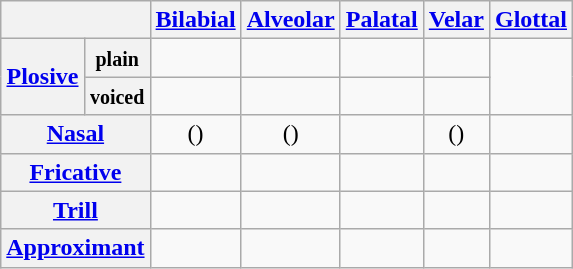<table class="wikitable" style="text-align:center;">
<tr>
<th colspan="2"></th>
<th><a href='#'>Bilabial</a></th>
<th><a href='#'>Alveolar</a></th>
<th><a href='#'>Palatal</a></th>
<th><a href='#'>Velar</a></th>
<th><a href='#'>Glottal</a></th>
</tr>
<tr>
<th rowspan="2"><a href='#'>Plosive</a></th>
<th><small>plain</small></th>
<td></td>
<td></td>
<td></td>
<td></td>
<td rowspan="2"></td>
</tr>
<tr>
<th><small>voiced</small></th>
<td></td>
<td></td>
<td></td>
<td></td>
</tr>
<tr>
<th colspan="2"><a href='#'>Nasal</a></th>
<td>()</td>
<td>()</td>
<td></td>
<td>()</td>
<td></td>
</tr>
<tr>
<th colspan="2"><a href='#'>Fricative</a></th>
<td></td>
<td></td>
<td></td>
<td></td>
<td></td>
</tr>
<tr>
<th colspan="2"><a href='#'>Trill</a></th>
<td></td>
<td></td>
<td></td>
<td></td>
<td></td>
</tr>
<tr>
<th colspan="2"><a href='#'>Approximant</a></th>
<td></td>
<td></td>
<td></td>
<td></td>
<td></td>
</tr>
</table>
